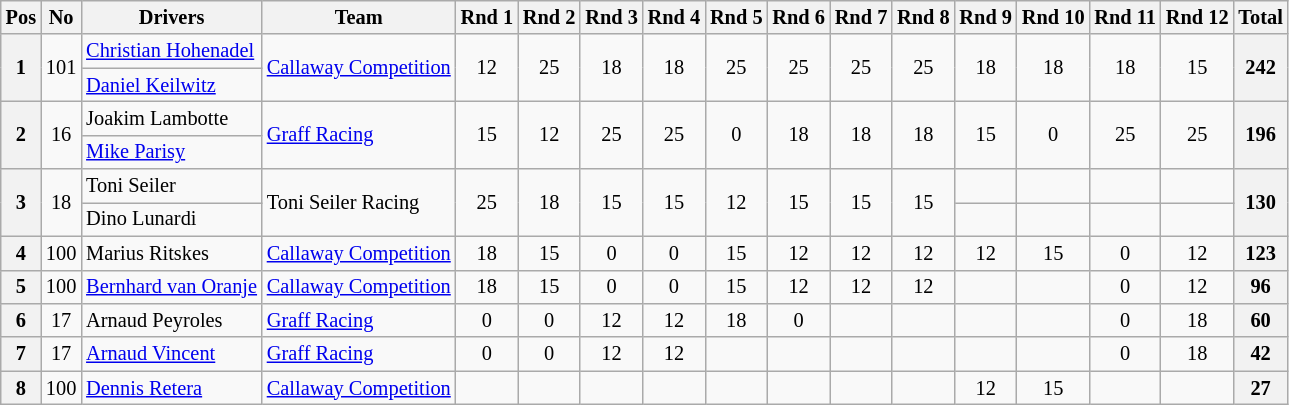<table class="wikitable" style="font-size: 85%; text-align:center">
<tr>
<th>Pos</th>
<th>No</th>
<th>Drivers</th>
<th>Team</th>
<th>Rnd 1</th>
<th>Rnd 2</th>
<th>Rnd 3</th>
<th>Rnd 4</th>
<th>Rnd 5</th>
<th>Rnd 6</th>
<th>Rnd 7</th>
<th>Rnd 8</th>
<th>Rnd 9</th>
<th>Rnd 10</th>
<th>Rnd 11</th>
<th>Rnd 12</th>
<th>Total</th>
</tr>
<tr>
<th rowspan=2>1</th>
<td rowspan=2>101</td>
<td align=left> <a href='#'>Christian Hohenadel</a></td>
<td rowspan=2 align=left> <a href='#'>Callaway Competition</a></td>
<td rowspan=2>12</td>
<td rowspan=2>25</td>
<td rowspan=2>18</td>
<td rowspan=2>18</td>
<td rowspan=2>25</td>
<td rowspan=2>25</td>
<td rowspan=2>25</td>
<td rowspan=2>25</td>
<td rowspan=2>18</td>
<td rowspan=2>18</td>
<td rowspan=2>18</td>
<td rowspan=2>15</td>
<th rowspan=2>242</th>
</tr>
<tr>
<td align=left> <a href='#'>Daniel Keilwitz</a></td>
</tr>
<tr>
<th rowspan=2>2</th>
<td rowspan=2>16</td>
<td align=left> Joakim Lambotte</td>
<td rowspan=2 align=left> <a href='#'>Graff Racing</a></td>
<td rowspan=2>15</td>
<td rowspan=2>12</td>
<td rowspan=2>25</td>
<td rowspan=2>25</td>
<td rowspan=2>0</td>
<td rowspan=2>18</td>
<td rowspan=2>18</td>
<td rowspan=2>18</td>
<td rowspan=2>15</td>
<td rowspan=2>0</td>
<td rowspan=2>25</td>
<td rowspan=2>25</td>
<th rowspan=2>196</th>
</tr>
<tr>
<td align=left> <a href='#'>Mike Parisy</a></td>
</tr>
<tr>
<th rowspan=2>3</th>
<td rowspan=2>18</td>
<td align=left> Toni Seiler</td>
<td rowspan=2 align=left> Toni Seiler Racing</td>
<td rowspan=2>25</td>
<td rowspan=2>18</td>
<td rowspan=2>15</td>
<td rowspan=2>15</td>
<td rowspan=2>12</td>
<td rowspan=2>15</td>
<td rowspan=2>15</td>
<td rowspan=2>15</td>
<td></td>
<td></td>
<td></td>
<td></td>
<th rowspan=2>130</th>
</tr>
<tr>
<td align=left> Dino Lunardi</td>
<td></td>
<td></td>
<td></td>
<td></td>
</tr>
<tr>
<th>4</th>
<td>100</td>
<td align=left> Marius Ritskes</td>
<td align=left> <a href='#'>Callaway Competition</a></td>
<td>18</td>
<td>15</td>
<td>0</td>
<td>0</td>
<td>15</td>
<td>12</td>
<td>12</td>
<td>12</td>
<td>12</td>
<td>15</td>
<td>0</td>
<td>12</td>
<th>123</th>
</tr>
<tr>
<th>5</th>
<td>100</td>
<td align=left> <a href='#'>Bernhard van Oranje</a></td>
<td align=left> <a href='#'>Callaway Competition</a></td>
<td>18</td>
<td>15</td>
<td>0</td>
<td>0</td>
<td>15</td>
<td>12</td>
<td>12</td>
<td>12</td>
<td></td>
<td></td>
<td>0</td>
<td>12</td>
<th>96</th>
</tr>
<tr>
<th>6</th>
<td>17</td>
<td align=left> Arnaud Peyroles</td>
<td align=left> <a href='#'>Graff Racing</a></td>
<td>0</td>
<td>0</td>
<td>12</td>
<td>12</td>
<td>18</td>
<td>0</td>
<td></td>
<td></td>
<td></td>
<td></td>
<td>0</td>
<td>18</td>
<th>60</th>
</tr>
<tr>
<th>7</th>
<td>17</td>
<td align=left> <a href='#'>Arnaud Vincent</a></td>
<td align=left> <a href='#'>Graff Racing</a></td>
<td>0</td>
<td>0</td>
<td>12</td>
<td>12</td>
<td></td>
<td></td>
<td></td>
<td></td>
<td></td>
<td></td>
<td>0</td>
<td>18</td>
<th>42</th>
</tr>
<tr>
<th>8</th>
<td>100</td>
<td align=left> <a href='#'>Dennis Retera</a></td>
<td align=left> <a href='#'>Callaway Competition</a></td>
<td></td>
<td></td>
<td></td>
<td></td>
<td></td>
<td></td>
<td></td>
<td></td>
<td>12</td>
<td>15</td>
<td></td>
<td></td>
<th>27</th>
</tr>
</table>
